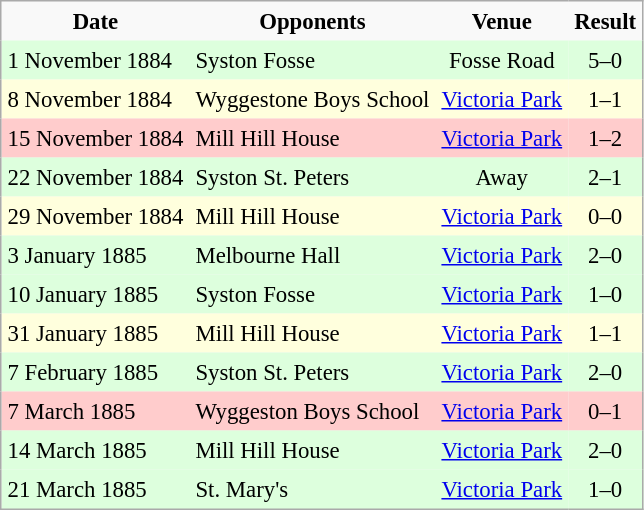<table class= border="2" cellpadding="4" cellspacing="0" style="text-align:center; margin: 1em 1em 1em 0; background: #f9f9f9; border: 1px #aaa solid; border-collapse: collapse; font-size: 95%;">
<tr>
<th>Date</th>
<th>Opponents</th>
<th>Venue</th>
<th>Result</th>
</tr>
<tr bgcolor="#ddffdd">
<td align=left>1 November 1884</td>
<td align=left>Syston Fosse</td>
<td>Fosse Road</td>
<td>5–0</td>
</tr>
<tr bgcolor="#ffffdd">
<td align=left>8 November 1884</td>
<td align=left>Wyggestone Boys School</td>
<td><a href='#'>Victoria Park</a></td>
<td>1–1</td>
</tr>
<tr bgcolor="#ffcccc">
<td align=left>15 November 1884</td>
<td align=left>Mill Hill House</td>
<td><a href='#'>Victoria Park</a></td>
<td>1–2</td>
</tr>
<tr bgcolor="#ddffdd">
<td align=left>22 November 1884</td>
<td align=left>Syston St. Peters</td>
<td>Away</td>
<td>2–1</td>
</tr>
<tr bgcolor="#ffffdd">
<td align=left>29 November 1884</td>
<td align=left>Mill Hill House</td>
<td><a href='#'>Victoria Park</a></td>
<td>0–0</td>
</tr>
<tr bgcolor="#ddffdd">
<td align=left>3 January 1885</td>
<td align=left>Melbourne Hall</td>
<td><a href='#'>Victoria Park</a></td>
<td>2–0</td>
</tr>
<tr bgcolor="#ddffdd">
<td align=left>10 January 1885</td>
<td align=left>Syston Fosse</td>
<td><a href='#'>Victoria Park</a></td>
<td>1–0</td>
</tr>
<tr bgcolor="#ffffdd">
<td align=left>31 January 1885</td>
<td align=left>Mill Hill House</td>
<td><a href='#'>Victoria Park</a></td>
<td>1–1</td>
</tr>
<tr bgcolor="#ddffdd">
<td align=left>7 February 1885</td>
<td align=left>Syston St. Peters</td>
<td><a href='#'>Victoria Park</a></td>
<td>2–0</td>
</tr>
<tr bgcolor="#ffcccc">
<td align=left>7 March 1885</td>
<td align=left>Wyggeston Boys School</td>
<td><a href='#'>Victoria Park</a></td>
<td>0–1</td>
</tr>
<tr bgcolor="#ddffdd">
<td align=left>14 March 1885</td>
<td align=left>Mill Hill House</td>
<td><a href='#'>Victoria Park</a></td>
<td>2–0</td>
</tr>
<tr bgcolor="#ddffdd">
<td align=left>21 March 1885</td>
<td align=left>St. Mary's</td>
<td><a href='#'>Victoria Park</a></td>
<td>1–0</td>
</tr>
</table>
